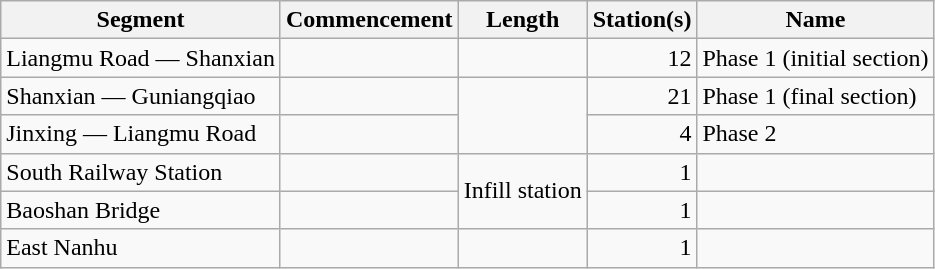<table class="wikitable" style="border-collapse: collapse; text-align: right;">
<tr>
<th>Segment</th>
<th>Commencement</th>
<th>Length</th>
<th>Station(s)</th>
<th>Name</th>
</tr>
<tr>
<td style="text-align: left;">Liangmu Road — Shanxian</td>
<td></td>
<td></td>
<td>12</td>
<td style="text-align: left;">Phase 1 (initial section)</td>
</tr>
<tr>
<td style="text-align: left;">Shanxian — Guniangqiao</td>
<td></td>
<td rowspan="2"></td>
<td>21</td>
<td style="text-align: left;">Phase 1 (final section)</td>
</tr>
<tr>
<td style="text-align: left;">Jinxing — Liangmu Road</td>
<td></td>
<td>4</td>
<td style="text-align: left;">Phase 2</td>
</tr>
<tr>
<td style="text-align: left;">South Railway Station</td>
<td></td>
<td rowspan="2">Infill station</td>
<td>1</td>
<td style="text-align: left;"></td>
</tr>
<tr>
<td style="text-align: left;">Baoshan Bridge</td>
<td></td>
<td>1</td>
<td></td>
</tr>
<tr>
<td style="text-align: left;">East Nanhu</td>
<td></td>
<td></td>
<td>1</td>
<td></td>
</tr>
</table>
